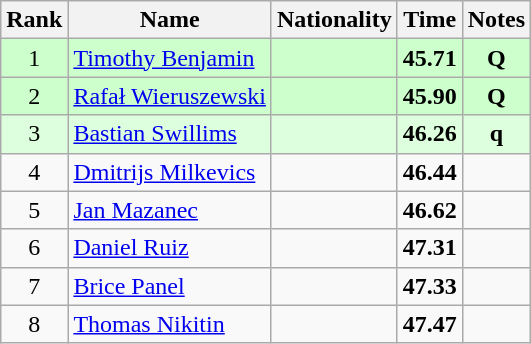<table class="wikitable sortable" style="text-align:center">
<tr>
<th>Rank</th>
<th>Name</th>
<th>Nationality</th>
<th>Time</th>
<th>Notes</th>
</tr>
<tr bgcolor=ccffcc>
<td>1</td>
<td align=left><a href='#'>Timothy Benjamin</a></td>
<td align=left></td>
<td><strong>45.71</strong></td>
<td><strong>Q</strong></td>
</tr>
<tr bgcolor=ccffcc>
<td>2</td>
<td align=left><a href='#'>Rafał Wieruszewski</a></td>
<td align=left></td>
<td><strong>45.90</strong></td>
<td><strong>Q</strong></td>
</tr>
<tr bgcolor=ddffdd>
<td>3</td>
<td align=left><a href='#'>Bastian Swillims</a></td>
<td align=left></td>
<td><strong>46.26</strong></td>
<td><strong>q</strong></td>
</tr>
<tr>
<td>4</td>
<td align=left><a href='#'>Dmitrijs Milkevics</a></td>
<td align=left></td>
<td><strong>46.44</strong></td>
<td></td>
</tr>
<tr>
<td>5</td>
<td align=left><a href='#'>Jan Mazanec</a></td>
<td align=left></td>
<td><strong>46.62</strong></td>
<td></td>
</tr>
<tr>
<td>6</td>
<td align=left><a href='#'>Daniel Ruiz</a></td>
<td align=left></td>
<td><strong>47.31</strong></td>
<td></td>
</tr>
<tr>
<td>7</td>
<td align=left><a href='#'>Brice Panel</a></td>
<td align=left></td>
<td><strong>47.33</strong></td>
<td></td>
</tr>
<tr>
<td>8</td>
<td align=left><a href='#'>Thomas Nikitin</a></td>
<td align=left></td>
<td><strong>47.47</strong></td>
<td></td>
</tr>
</table>
